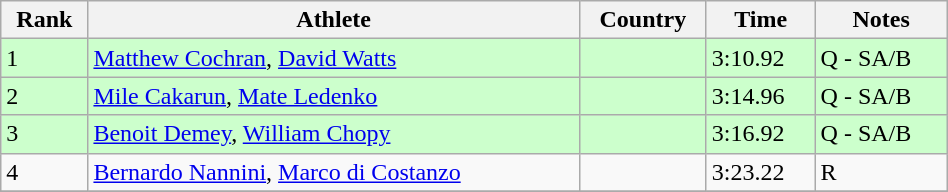<table class="wikitable" width=50%>
<tr>
<th>Rank</th>
<th>Athlete</th>
<th>Country</th>
<th>Time</th>
<th>Notes</th>
</tr>
<tr bgcolor=ccffcc>
<td>1</td>
<td><a href='#'>Matthew Cochran</a>, <a href='#'>David Watts</a></td>
<td></td>
<td>3:10.92</td>
<td>Q - SA/B</td>
</tr>
<tr bgcolor=ccffcc>
<td>2</td>
<td><a href='#'>Mile Cakarun</a>, <a href='#'>Mate Ledenko</a></td>
<td></td>
<td>3:14.96</td>
<td>Q - SA/B</td>
</tr>
<tr bgcolor=ccffcc>
<td>3</td>
<td><a href='#'>Benoit Demey</a>, <a href='#'>William Chopy</a></td>
<td></td>
<td>3:16.92</td>
<td>Q - SA/B</td>
</tr>
<tr>
<td>4</td>
<td><a href='#'>Bernardo Nannini</a>, <a href='#'>Marco di Costanzo</a></td>
<td></td>
<td>3:23.22</td>
<td>R</td>
</tr>
<tr>
</tr>
</table>
